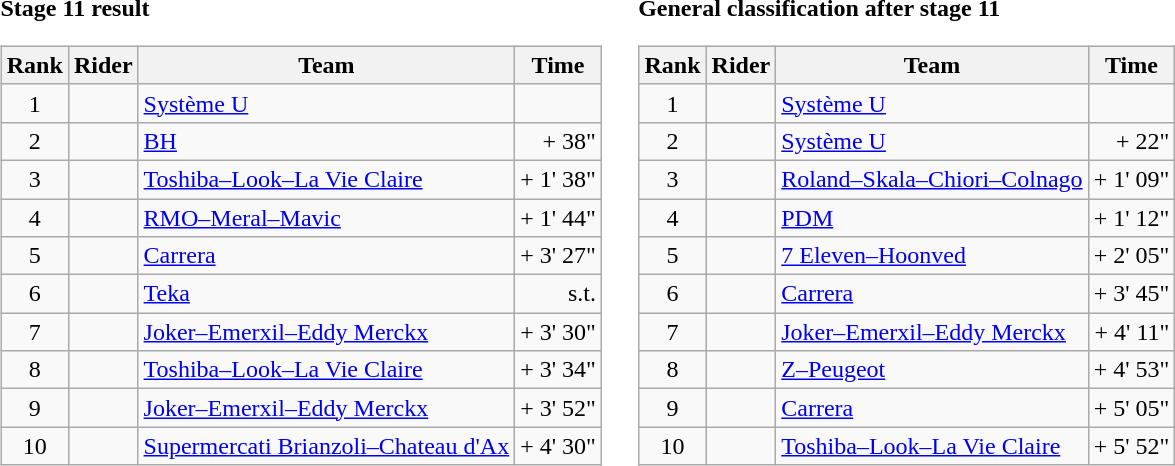<table>
<tr>
<td><strong>Stage 11 result</strong><br><table class="wikitable">
<tr>
<th scope="col">Rank</th>
<th scope="col">Rider</th>
<th scope="col">Team</th>
<th scope="col">Time</th>
</tr>
<tr>
<td style="text-align:center;">1</td>
<td> </td>
<td><a href='#'>Système U</a></td>
<td style="text-align:right;"></td>
</tr>
<tr>
<td style="text-align:center;">2</td>
<td></td>
<td><a href='#'>BH</a></td>
<td style="text-align:right;">+ 38"</td>
</tr>
<tr>
<td style="text-align:center;">3</td>
<td></td>
<td><a href='#'>Toshiba–Look–La Vie Claire</a></td>
<td style="text-align:right;">+ 1' 38"</td>
</tr>
<tr>
<td style="text-align:center;">4</td>
<td></td>
<td><a href='#'>RMO–Meral–Mavic</a></td>
<td style="text-align:right;">+ 1' 44"</td>
</tr>
<tr>
<td style="text-align:center;">5</td>
<td></td>
<td><a href='#'>Carrera</a></td>
<td style="text-align:right;">+ 3' 27"</td>
</tr>
<tr>
<td style="text-align:center;">6</td>
<td></td>
<td><a href='#'>Teka</a></td>
<td style="text-align:right;">s.t.</td>
</tr>
<tr>
<td style="text-align:center;">7</td>
<td></td>
<td><a href='#'>Joker–Emerxil–Eddy Merckx</a></td>
<td style="text-align:right;">+ 3' 30"</td>
</tr>
<tr>
<td style="text-align:center;">8</td>
<td></td>
<td><a href='#'>Toshiba–Look–La Vie Claire</a></td>
<td style="text-align:right;">+ 3' 34"</td>
</tr>
<tr>
<td style="text-align:center;">9</td>
<td></td>
<td><a href='#'>Joker–Emerxil–Eddy Merckx</a></td>
<td style="text-align:right;">+ 3' 52"</td>
</tr>
<tr>
<td style="text-align:center;">10</td>
<td></td>
<td><a href='#'>Supermercati Brianzoli–Chateau d'Ax</a></td>
<td style="text-align:right;">+ 4' 30"</td>
</tr>
</table>
</td>
<td></td>
<td><strong>General classification after stage 11</strong><br><table class="wikitable">
<tr>
<th scope="col">Rank</th>
<th scope="col">Rider</th>
<th scope="col">Team</th>
<th scope="col">Time</th>
</tr>
<tr>
<td style="text-align:center;">1</td>
<td> </td>
<td><a href='#'>Système U</a></td>
<td style="text-align:right;"></td>
</tr>
<tr>
<td style="text-align:center;">2</td>
<td></td>
<td><a href='#'>Système U</a></td>
<td style="text-align:right;">+ 22"</td>
</tr>
<tr>
<td style="text-align:center;">3</td>
<td></td>
<td><a href='#'>Roland–Skala–Chiori–Colnago</a></td>
<td style="text-align:right;">+ 1' 09"</td>
</tr>
<tr>
<td style="text-align:center;">4</td>
<td></td>
<td><a href='#'>PDM</a></td>
<td style="text-align:right;">+ 1' 12"</td>
</tr>
<tr>
<td style="text-align:center;">5</td>
<td></td>
<td><a href='#'>7 Eleven–Hoonved</a></td>
<td style="text-align:right;">+ 2' 05"</td>
</tr>
<tr>
<td style="text-align:center;">6</td>
<td></td>
<td><a href='#'>Carrera</a></td>
<td style="text-align:right;">+ 3' 45"</td>
</tr>
<tr>
<td style="text-align:center;">7</td>
<td></td>
<td><a href='#'>Joker–Emerxil–Eddy Merckx</a></td>
<td style="text-align:right;">+ 4' 11"</td>
</tr>
<tr>
<td style="text-align:center;">8</td>
<td></td>
<td><a href='#'>Z–Peugeot</a></td>
<td style="text-align:right;">+ 4' 53"</td>
</tr>
<tr>
<td style="text-align:center;">9</td>
<td></td>
<td><a href='#'>Carrera</a></td>
<td style="text-align:right;">+ 5' 05"</td>
</tr>
<tr>
<td style="text-align:center;">10</td>
<td></td>
<td><a href='#'>Toshiba–Look–La Vie Claire</a></td>
<td style="text-align:right;">+ 5' 52"</td>
</tr>
</table>
</td>
</tr>
</table>
